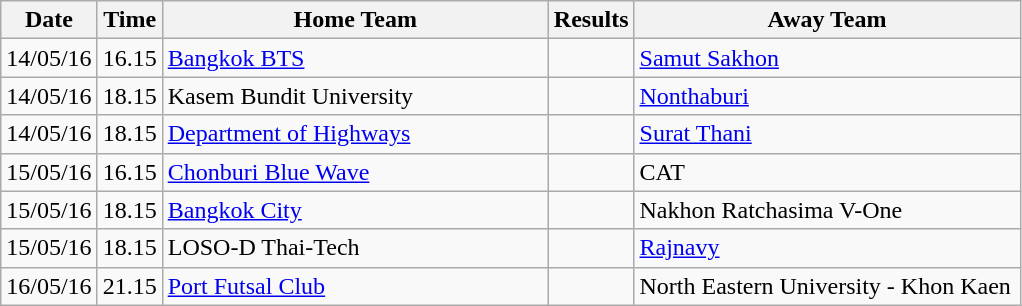<table class="wikitable">
<tr>
<th>Date</th>
<th>Time</th>
<th width="250pt">Home Team</th>
<th>Results</th>
<th width="250pt">Away Team</th>
</tr>
<tr>
<td>14/05/16</td>
<td>16.15</td>
<td><a href='#'>Bangkok BTS</a></td>
<td></td>
<td><a href='#'>Samut Sakhon</a></td>
</tr>
<tr>
<td>14/05/16</td>
<td>18.15</td>
<td>Kasem Bundit University</td>
<td></td>
<td><a href='#'>Nonthaburi</a></td>
</tr>
<tr>
<td>14/05/16</td>
<td>18.15</td>
<td><a href='#'>Department of Highways</a></td>
<td></td>
<td><a href='#'>Surat Thani</a></td>
</tr>
<tr>
<td>15/05/16</td>
<td>16.15</td>
<td><a href='#'>Chonburi Blue Wave</a></td>
<td></td>
<td>CAT</td>
</tr>
<tr>
<td>15/05/16</td>
<td>18.15</td>
<td><a href='#'>Bangkok City</a></td>
<td></td>
<td>Nakhon Ratchasima V-One</td>
</tr>
<tr>
<td>15/05/16</td>
<td>18.15</td>
<td>LOSO-D Thai-Tech</td>
<td></td>
<td><a href='#'>Rajnavy</a></td>
</tr>
<tr>
<td>16/05/16</td>
<td>21.15</td>
<td><a href='#'>Port Futsal Club</a></td>
<td></td>
<td>North Eastern University - Khon Kaen</td>
</tr>
</table>
